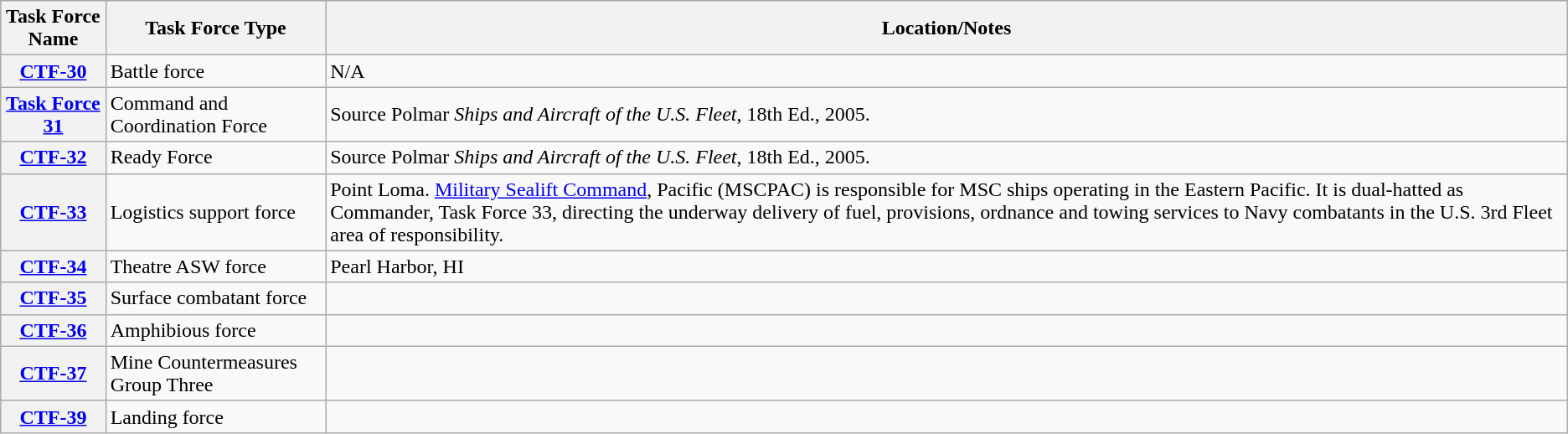<table class="wikitable plainrowheaders">
<tr bgcolor="#CCCCCC">
<th scope="col">Task Force Name</th>
<th scope="col">Task Force Type</th>
<th scope="col">Location/Notes</th>
</tr>
<tr>
<th scope="row"><a href='#'>CTF-30</a></th>
<td>Battle force</td>
<td>N/A</td>
</tr>
<tr>
<th scope="row"><a href='#'>Task Force 31</a></th>
<td>Command and Coordination Force</td>
<td>Source Polmar <em>Ships and Aircraft of the U.S. Fleet</em>, 18th Ed., 2005.</td>
</tr>
<tr>
<th scope="row"><a href='#'>CTF-32</a></th>
<td>Ready Force</td>
<td>Source Polmar <em>Ships and Aircraft of the U.S. Fleet</em>, 18th Ed., 2005.</td>
</tr>
<tr>
<th scope="row"><a href='#'>CTF-33</a></th>
<td>Logistics support force</td>
<td>Point Loma. <a href='#'>Military Sealift Command</a>, Pacific (MSCPAC) is responsible for MSC ships operating in the Eastern Pacific. It is dual-hatted as Commander, Task Force 33, directing the underway delivery of fuel, provisions, ordnance and towing services to Navy combatants in the U.S. 3rd Fleet area of responsibility.</td>
</tr>
<tr>
<th scope="row"><a href='#'>CTF-34</a></th>
<td>Theatre ASW force</td>
<td>Pearl Harbor, HI</td>
</tr>
<tr>
<th scope="row"><a href='#'>CTF-35</a></th>
<td>Surface combatant force</td>
<td></td>
</tr>
<tr>
<th scope="row"><a href='#'>CTF-36</a></th>
<td>Amphibious force</td>
<td></td>
</tr>
<tr>
<th scope="row"><a href='#'>CTF-37</a></th>
<td>Mine Countermeasures Group Three</td>
<td></td>
</tr>
<tr>
<th scope="row"><a href='#'>CTF-39</a></th>
<td>Landing force</td>
<td></td>
</tr>
</table>
